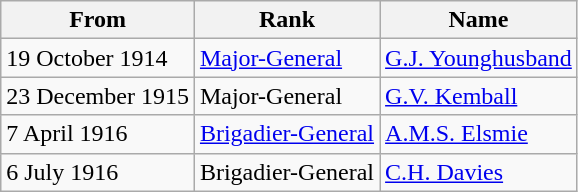<table class="wikitable">
<tr>
<th>From</th>
<th>Rank</th>
<th>Name</th>
</tr>
<tr>
<td>19 October 1914</td>
<td><a href='#'>Major-General</a></td>
<td><a href='#'>G.J. Younghusband</a></td>
</tr>
<tr>
<td>23 December 1915</td>
<td>Major-General</td>
<td><a href='#'>G.V. Kemball</a></td>
</tr>
<tr>
<td>7 April 1916</td>
<td><a href='#'>Brigadier-General</a></td>
<td><a href='#'>A.M.S. Elsmie</a></td>
</tr>
<tr>
<td>6 July 1916</td>
<td>Brigadier-General</td>
<td><a href='#'>C.H. Davies</a></td>
</tr>
</table>
